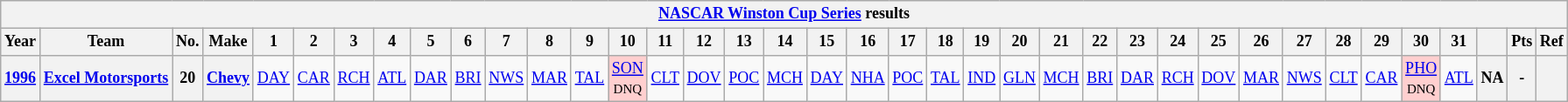<table class="wikitable" style="text-align:center; font-size:75%">
<tr>
<th colspan="43"><a href='#'>NASCAR Winston Cup Series</a> results</th>
</tr>
<tr>
<th>Year</th>
<th>Team</th>
<th>No.</th>
<th>Make</th>
<th>1</th>
<th>2</th>
<th>3</th>
<th>4</th>
<th>5</th>
<th>6</th>
<th>7</th>
<th>8</th>
<th>9</th>
<th>10</th>
<th>11</th>
<th>12</th>
<th>13</th>
<th>14</th>
<th>15</th>
<th>16</th>
<th>17</th>
<th>18</th>
<th>19</th>
<th>20</th>
<th>21</th>
<th>22</th>
<th>23</th>
<th>24</th>
<th>25</th>
<th>26</th>
<th>27</th>
<th>28</th>
<th>29</th>
<th>30</th>
<th>31</th>
<th></th>
<th>Pts</th>
<th>Ref</th>
</tr>
<tr>
<th><a href='#'>1996</a></th>
<th><a href='#'>Excel Motorsports</a></th>
<th>20</th>
<th><a href='#'>Chevy</a></th>
<td><a href='#'>DAY</a></td>
<td><a href='#'>CAR</a></td>
<td><a href='#'>RCH</a></td>
<td><a href='#'>ATL</a></td>
<td><a href='#'>DAR</a></td>
<td><a href='#'>BRI</a></td>
<td><a href='#'>NWS</a></td>
<td><a href='#'>MAR</a></td>
<td><a href='#'>TAL</a></td>
<td style="background:#FFCFCF;"><a href='#'>SON</a><br><small>DNQ</small></td>
<td><a href='#'>CLT</a></td>
<td><a href='#'>DOV</a></td>
<td><a href='#'>POC</a></td>
<td><a href='#'>MCH</a></td>
<td><a href='#'>DAY</a></td>
<td><a href='#'>NHA</a></td>
<td><a href='#'>POC</a></td>
<td><a href='#'>TAL</a></td>
<td><a href='#'>IND</a></td>
<td><a href='#'>GLN</a></td>
<td><a href='#'>MCH</a></td>
<td><a href='#'>BRI</a></td>
<td><a href='#'>DAR</a></td>
<td><a href='#'>RCH</a></td>
<td><a href='#'>DOV</a></td>
<td><a href='#'>MAR</a></td>
<td><a href='#'>NWS</a></td>
<td><a href='#'>CLT</a></td>
<td><a href='#'>CAR</a></td>
<td style="background:#FFCFCF;"><a href='#'>PHO</a><br><small>DNQ</small></td>
<td><a href='#'>ATL</a></td>
<th>NA</th>
<th>-</th>
<th></th>
</tr>
</table>
